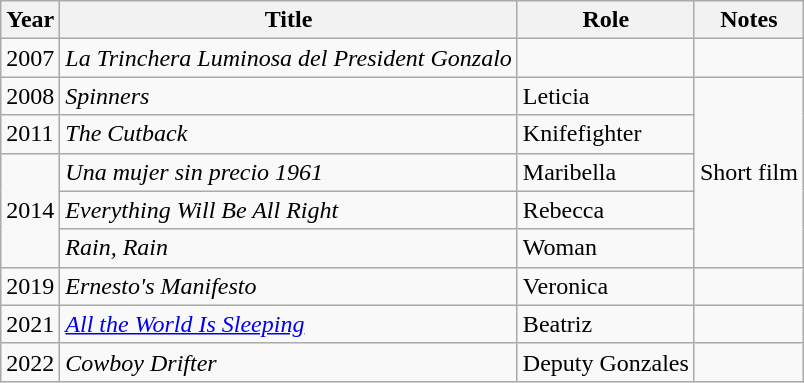<table class="wikitable plainrowheaders sortable">
<tr>
<th scope="col">Year</th>
<th scope="col">Title</th>
<th scope="col">Role</th>
<th scope="col">Notes</th>
</tr>
<tr>
<td>2007</td>
<td><em>La Trinchera Luminosa del President Gonzalo</em></td>
<td></td>
<td></td>
</tr>
<tr>
<td>2008</td>
<td><em>Spinners</em></td>
<td>Leticia</td>
<td rowspan="5">Short film</td>
</tr>
<tr>
<td>2011</td>
<td><em>The Cutback</em></td>
<td>Knifefighter</td>
</tr>
<tr>
<td rowspan="3">2014</td>
<td><em>Una mujer sin precio 1961</em></td>
<td>Maribella</td>
</tr>
<tr>
<td><em>Everything Will Be All Right</em></td>
<td>Rebecca</td>
</tr>
<tr>
<td><em>Rain, Rain</em></td>
<td>Woman</td>
</tr>
<tr>
<td>2019</td>
<td><em>Ernesto's Manifesto</em></td>
<td>Veronica</td>
<td></td>
</tr>
<tr>
<td>2021</td>
<td><em><a href='#'>All the World Is Sleeping</a></em></td>
<td>Beatriz</td>
<td></td>
</tr>
<tr>
<td>2022</td>
<td><em>Cowboy Drifter</em></td>
<td>Deputy Gonzales</td>
<td></td>
</tr>
</table>
